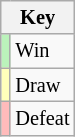<table class="wikitable" style="font-size: 85%">
<tr>
<th colspan=2>Key</th>
</tr>
<tr>
<td bgcolor=#BBF3BB></td>
<td>Win</td>
</tr>
<tr>
<td bgcolor=#FFFFBB></td>
<td>Draw</td>
</tr>
<tr>
<td bgcolor=#FFBBBB></td>
<td>Defeat</td>
</tr>
</table>
